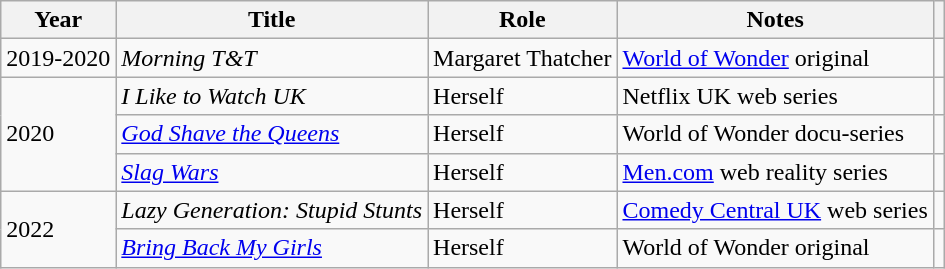<table class="wikitable plainrowheaders sortable">
<tr>
<th scope="col">Year</th>
<th scope="col">Title</th>
<th scope="col">Role</th>
<th scope="col">Notes</th>
<th style="text-align: center;" class="unsortable"></th>
</tr>
<tr>
<td>2019-2020</td>
<td><em>Morning T&T</em></td>
<td>Margaret Thatcher</td>
<td><a href='#'>World of Wonder</a> original</td>
<td></td>
</tr>
<tr>
<td rowspan=3>2020</td>
<td><em>I Like to Watch UK</em></td>
<td>Herself</td>
<td>Netflix UK web series</td>
<td></td>
</tr>
<tr>
<td><em><a href='#'>God Shave the Queens</a></em></td>
<td>Herself</td>
<td>World of Wonder docu-series</td>
<td></td>
</tr>
<tr>
<td><em><a href='#'>Slag Wars</a></em></td>
<td>Herself</td>
<td><a href='#'>Men.com</a> web reality series</td>
<td></td>
</tr>
<tr>
<td rowspan="2">2022</td>
<td><em>Lazy Generation: Stupid Stunts</em></td>
<td>Herself</td>
<td><a href='#'>Comedy Central UK</a> web series</td>
<td></td>
</tr>
<tr>
<td><em><a href='#'>Bring Back My Girls</a></em></td>
<td>Herself</td>
<td>World of Wonder original</td>
<td></td>
</tr>
</table>
